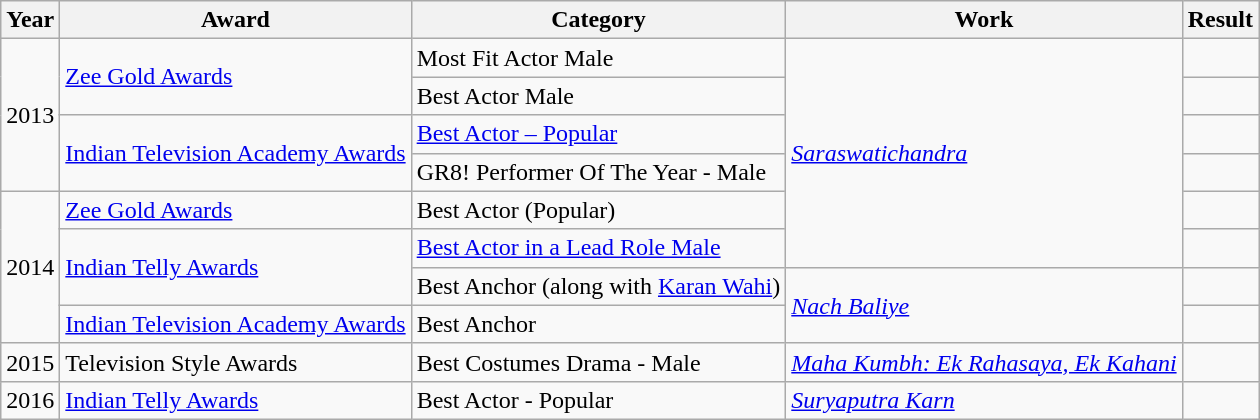<table class="wikitable sortable">
<tr>
<th>Year</th>
<th>Award</th>
<th>Category</th>
<th>Work</th>
<th>Result</th>
</tr>
<tr>
<td rowspan="4">2013</td>
<td rowspan="2"><a href='#'>Zee Gold Awards</a></td>
<td>Most Fit Actor Male</td>
<td rowspan="6"><em><a href='#'>Saraswatichandra</a></em></td>
<td></td>
</tr>
<tr>
<td>Best Actor Male</td>
<td></td>
</tr>
<tr>
<td rowspan="2"><a href='#'>Indian Television Academy Awards</a></td>
<td><a href='#'>Best Actor – Popular</a></td>
<td></td>
</tr>
<tr>
<td>GR8! Performer Of The Year - Male</td>
<td></td>
</tr>
<tr>
<td rowspan="4">2014</td>
<td><a href='#'>Zee Gold Awards</a></td>
<td>Best Actor (Popular)</td>
<td></td>
</tr>
<tr>
<td rowspan="2"><a href='#'>Indian Telly Awards</a></td>
<td><a href='#'>Best Actor in a Lead Role Male</a></td>
<td></td>
</tr>
<tr>
<td>Best Anchor (along with <a href='#'>Karan Wahi</a>)</td>
<td rowspan="2"><em><a href='#'>Nach Baliye</a></em></td>
<td></td>
</tr>
<tr>
<td><a href='#'>Indian Television Academy Awards</a></td>
<td>Best Anchor</td>
<td></td>
</tr>
<tr>
<td>2015</td>
<td>Television Style Awards</td>
<td>Best Costumes Drama - Male</td>
<td><em><a href='#'>Maha Kumbh: Ek Rahasaya, Ek Kahani</a></em></td>
<td></td>
</tr>
<tr>
<td>2016</td>
<td><a href='#'>Indian Telly Awards</a></td>
<td>Best Actor - Popular</td>
<td><em><a href='#'>Suryaputra Karn</a></em></td>
<td></td>
</tr>
</table>
